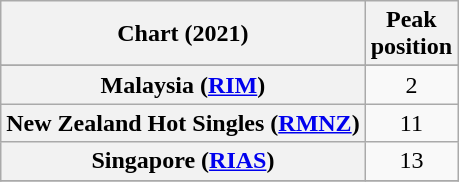<table class="wikitable sortable plainrowheaders" style="text-align:center">
<tr>
<th scope="col">Chart (2021)</th>
<th scope="col">Peak<br>position</th>
</tr>
<tr>
</tr>
<tr>
<th scope="row">Malaysia (<a href='#'>RIM</a>)</th>
<td>2</td>
</tr>
<tr>
<th scope="row">New Zealand Hot Singles (<a href='#'>RMNZ</a>)</th>
<td>11</td>
</tr>
<tr>
<th scope="row">Singapore (<a href='#'>RIAS</a>)</th>
<td>13</td>
</tr>
<tr>
</tr>
</table>
